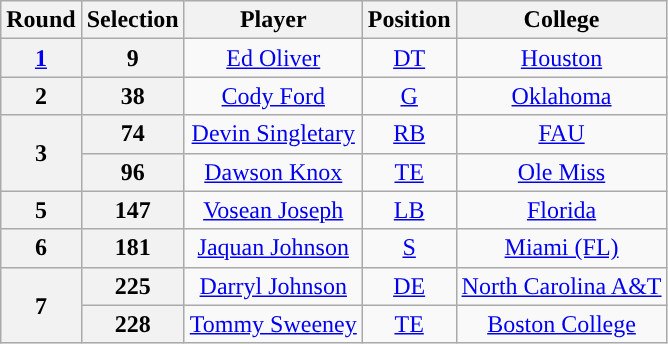<table class="wikitable" style="text-align:center">
<tr>
<th>Round</th>
<th>Selection</th>
<th>Player</th>
<th>Position</th>
<th>College</th>
</tr>
<tr>
<th><a href='#'>1</a></th>
<th>9</th>
<td><a href='#'>Ed Oliver</a></td>
<td><a href='#'>DT</a></td>
<td><a href='#'>Houston</a></td>
</tr>
<tr>
<th>2</th>
<th>38</th>
<td><a href='#'>Cody Ford</a></td>
<td><a href='#'>G</a></td>
<td><a href='#'>Oklahoma</a></td>
</tr>
<tr>
<th rowspan="2">3</th>
<th>74</th>
<td><a href='#'>Devin Singletary</a></td>
<td><a href='#'>RB</a></td>
<td><a href='#'>FAU</a></td>
</tr>
<tr>
<th>96</th>
<td><a href='#'>Dawson Knox</a></td>
<td><a href='#'>TE</a></td>
<td><a href='#'>Ole Miss</a></td>
</tr>
<tr>
<th>5</th>
<th>147</th>
<td><a href='#'>Vosean Joseph</a></td>
<td><a href='#'>LB</a></td>
<td><a href='#'>Florida</a></td>
</tr>
<tr>
<th>6</th>
<th>181</th>
<td><a href='#'>Jaquan Johnson</a></td>
<td><a href='#'>S</a></td>
<td><a href='#'>Miami (FL)</a></td>
</tr>
<tr>
<th rowspan="2">7</th>
<th>225</th>
<td><a href='#'>Darryl Johnson</a></td>
<td><a href='#'>DE</a></td>
<td><a href='#'>North Carolina A&T</a></td>
</tr>
<tr>
<th>228</th>
<td><a href='#'>Tommy Sweeney</a></td>
<td><a href='#'>TE</a></td>
<td><a href='#'>Boston College</a></td>
</tr>
</table>
